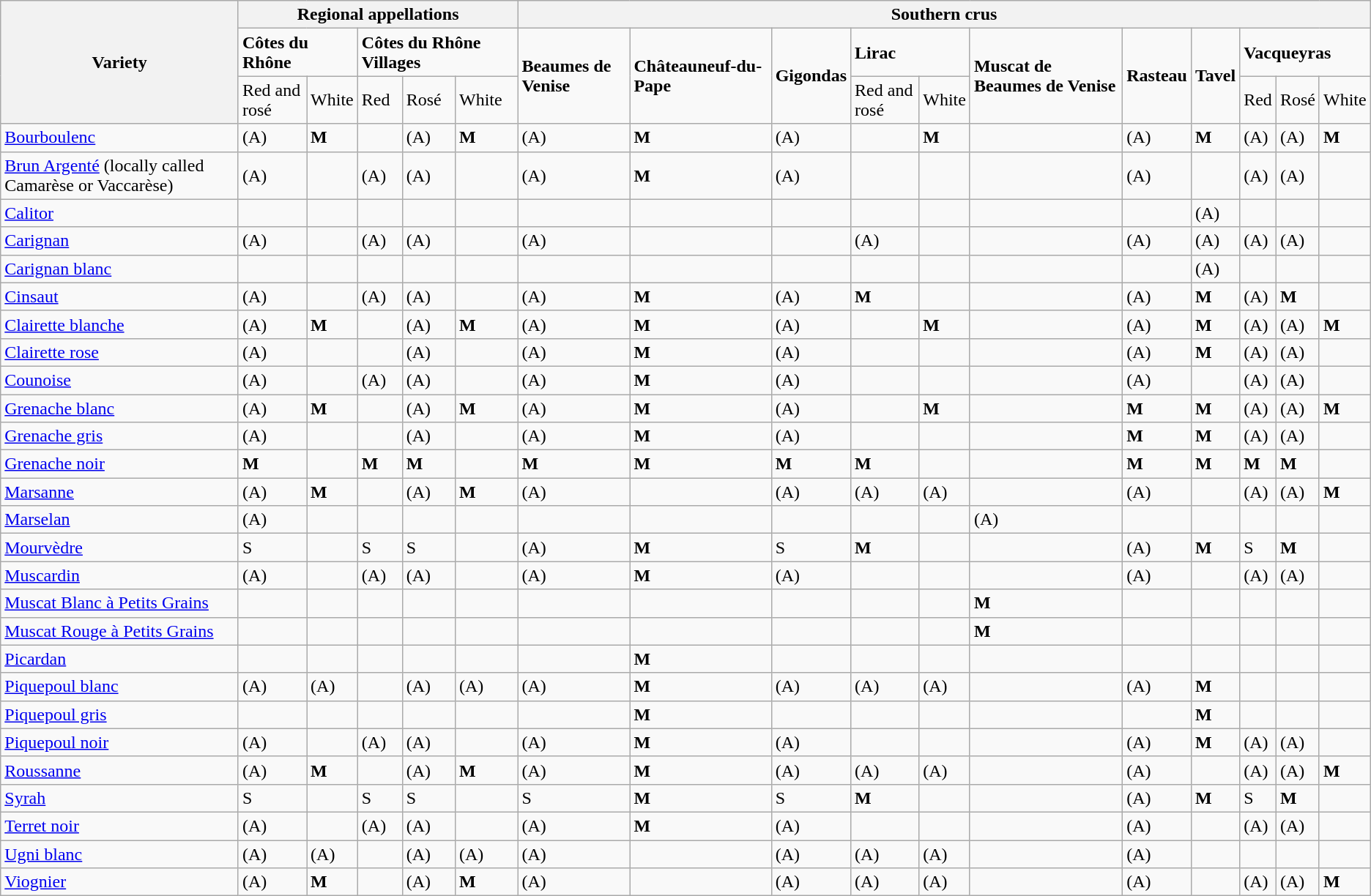<table class="wikitable">
<tr>
<th rowspan=3>Variety</th>
<th colspan=5>Regional appellations</th>
<th colspan=11>Southern crus</th>
</tr>
<tr>
<td colspan=2><strong>Côtes du Rhône</strong></td>
<td colspan=3><strong>Côtes du Rhône Villages</strong></td>
<td rowspan=2><strong>Beaumes de Venise</strong></td>
<td rowspan=2><strong>Châteauneuf-du-Pape</strong></td>
<td rowspan=2><strong>Gigondas</strong></td>
<td colspan=2><strong>Lirac</strong></td>
<td rowspan=2><strong>Muscat de Beaumes de Venise</strong></td>
<td rowspan=2><strong>Rasteau</strong></td>
<td rowspan=2><strong>Tavel</strong></td>
<td colspan=3><strong>Vacqueyras</strong></td>
</tr>
<tr>
<td>Red and rosé</td>
<td>White</td>
<td>Red</td>
<td>Rosé</td>
<td>White</td>
<td>Red and rosé</td>
<td>White</td>
<td>Red</td>
<td>Rosé</td>
<td>White</td>
</tr>
<tr>
<td><a href='#'>Bourboulenc</a></td>
<td>(A)</td>
<td><strong>M</strong></td>
<td></td>
<td>(A)</td>
<td><strong>M</strong></td>
<td>(A)</td>
<td><strong>M</strong></td>
<td>(A)</td>
<td></td>
<td><strong>M</strong></td>
<td></td>
<td>(A)</td>
<td><strong>M</strong></td>
<td>(A)</td>
<td>(A)</td>
<td><strong>M</strong></td>
</tr>
<tr>
<td><a href='#'>Brun Argenté</a> (locally called Camarèse or Vaccarèse)</td>
<td>(A)</td>
<td></td>
<td>(A)</td>
<td>(A)</td>
<td></td>
<td>(A)</td>
<td><strong>M</strong></td>
<td>(A)</td>
<td></td>
<td></td>
<td></td>
<td>(A)</td>
<td></td>
<td>(A)</td>
<td>(A)</td>
<td></td>
</tr>
<tr>
<td><a href='#'>Calitor</a></td>
<td></td>
<td></td>
<td></td>
<td></td>
<td></td>
<td></td>
<td></td>
<td></td>
<td></td>
<td></td>
<td></td>
<td></td>
<td>(A)</td>
<td></td>
<td></td>
<td></td>
</tr>
<tr>
<td><a href='#'>Carignan</a></td>
<td>(A)</td>
<td></td>
<td>(A)</td>
<td>(A)</td>
<td></td>
<td>(A)</td>
<td></td>
<td></td>
<td>(A)</td>
<td></td>
<td></td>
<td>(A)</td>
<td>(A)</td>
<td>(A)</td>
<td>(A)</td>
<td></td>
</tr>
<tr>
<td><a href='#'>Carignan blanc</a></td>
<td></td>
<td></td>
<td></td>
<td></td>
<td></td>
<td></td>
<td></td>
<td></td>
<td></td>
<td></td>
<td></td>
<td></td>
<td>(A)</td>
<td></td>
<td></td>
<td></td>
</tr>
<tr>
<td><a href='#'>Cinsaut</a></td>
<td>(A)</td>
<td></td>
<td>(A)</td>
<td>(A)</td>
<td></td>
<td>(A)</td>
<td><strong>M</strong></td>
<td>(A)</td>
<td><strong>M</strong></td>
<td></td>
<td></td>
<td>(A)</td>
<td><strong>M</strong></td>
<td>(A)</td>
<td><strong>M</strong></td>
<td></td>
</tr>
<tr>
<td><a href='#'>Clairette blanche</a></td>
<td>(A)</td>
<td><strong>M</strong></td>
<td></td>
<td>(A)</td>
<td><strong>M</strong></td>
<td>(A)</td>
<td><strong>M</strong></td>
<td>(A)</td>
<td></td>
<td><strong>M</strong></td>
<td></td>
<td>(A)</td>
<td><strong>M</strong></td>
<td>(A)</td>
<td>(A)</td>
<td><strong>M</strong></td>
</tr>
<tr>
<td><a href='#'>Clairette rose</a></td>
<td>(A)</td>
<td></td>
<td></td>
<td>(A)</td>
<td></td>
<td>(A)</td>
<td><strong>M</strong></td>
<td>(A)</td>
<td></td>
<td></td>
<td></td>
<td>(A)</td>
<td><strong>M</strong></td>
<td>(A)</td>
<td>(A)</td>
<td></td>
</tr>
<tr>
<td><a href='#'>Counoise</a></td>
<td>(A)</td>
<td></td>
<td>(A)</td>
<td>(A)</td>
<td></td>
<td>(A)</td>
<td><strong>M</strong></td>
<td>(A)</td>
<td></td>
<td></td>
<td></td>
<td>(A)</td>
<td></td>
<td>(A)</td>
<td>(A)</td>
<td></td>
</tr>
<tr>
<td><a href='#'>Grenache blanc</a></td>
<td>(A)</td>
<td><strong>M</strong></td>
<td></td>
<td>(A)</td>
<td><strong>M</strong></td>
<td>(A)</td>
<td><strong>M</strong></td>
<td>(A)</td>
<td></td>
<td><strong>M</strong></td>
<td></td>
<td><strong>M</strong></td>
<td><strong>M</strong></td>
<td>(A)</td>
<td>(A)</td>
<td><strong>M</strong></td>
</tr>
<tr>
<td><a href='#'>Grenache gris</a></td>
<td>(A)</td>
<td></td>
<td></td>
<td>(A)</td>
<td></td>
<td>(A)</td>
<td><strong>M</strong></td>
<td>(A)</td>
<td></td>
<td></td>
<td></td>
<td><strong>M</strong></td>
<td><strong>M</strong></td>
<td>(A)</td>
<td>(A)</td>
<td></td>
</tr>
<tr>
<td><a href='#'>Grenache noir</a></td>
<td><strong>M</strong></td>
<td></td>
<td><strong>M</strong></td>
<td><strong>M</strong></td>
<td></td>
<td><strong>M</strong></td>
<td><strong>M</strong></td>
<td><strong>M</strong></td>
<td><strong>M</strong></td>
<td></td>
<td></td>
<td><strong>M</strong></td>
<td><strong>M</strong></td>
<td><strong>M</strong></td>
<td><strong>M</strong></td>
<td></td>
</tr>
<tr>
<td><a href='#'>Marsanne</a></td>
<td>(A)</td>
<td><strong>M</strong></td>
<td></td>
<td>(A)</td>
<td><strong>M</strong></td>
<td>(A)</td>
<td></td>
<td>(A)</td>
<td>(A)</td>
<td>(A)</td>
<td></td>
<td>(A)</td>
<td></td>
<td>(A)</td>
<td>(A)</td>
<td><strong>M</strong></td>
</tr>
<tr>
<td><a href='#'>Marselan</a></td>
<td>(A)</td>
<td></td>
<td></td>
<td></td>
<td></td>
<td></td>
<td></td>
<td></td>
<td></td>
<td></td>
<td>(A)</td>
<td></td>
<td></td>
<td></td>
<td></td>
</tr>
<tr>
<td><a href='#'>Mourvèdre</a></td>
<td>S</td>
<td></td>
<td>S</td>
<td>S</td>
<td></td>
<td>(A)</td>
<td><strong>M</strong></td>
<td>S</td>
<td><strong>M</strong></td>
<td></td>
<td></td>
<td>(A)</td>
<td><strong>M</strong></td>
<td>S</td>
<td><strong>M</strong></td>
<td></td>
</tr>
<tr>
<td><a href='#'>Muscardin</a></td>
<td>(A)</td>
<td></td>
<td>(A)</td>
<td>(A)</td>
<td></td>
<td>(A)</td>
<td><strong>M</strong></td>
<td>(A)</td>
<td></td>
<td></td>
<td></td>
<td>(A)</td>
<td></td>
<td>(A)</td>
<td>(A)</td>
<td></td>
</tr>
<tr>
<td><a href='#'>Muscat Blanc à Petits Grains</a></td>
<td></td>
<td></td>
<td></td>
<td></td>
<td></td>
<td></td>
<td></td>
<td></td>
<td></td>
<td></td>
<td><strong>M</strong></td>
<td></td>
<td></td>
<td></td>
<td></td>
<td></td>
</tr>
<tr>
<td><a href='#'>Muscat Rouge à Petits Grains</a></td>
<td></td>
<td></td>
<td></td>
<td></td>
<td></td>
<td></td>
<td></td>
<td></td>
<td></td>
<td></td>
<td><strong>M</strong></td>
<td></td>
<td></td>
<td></td>
<td></td>
<td></td>
</tr>
<tr>
<td><a href='#'>Picardan</a></td>
<td></td>
<td></td>
<td></td>
<td></td>
<td></td>
<td></td>
<td><strong>M</strong></td>
<td></td>
<td></td>
<td></td>
<td></td>
<td></td>
<td></td>
<td></td>
<td></td>
<td></td>
</tr>
<tr>
<td><a href='#'>Piquepoul blanc</a></td>
<td>(A)</td>
<td>(A)</td>
<td></td>
<td>(A)</td>
<td>(A)</td>
<td>(A)</td>
<td><strong>M</strong></td>
<td>(A)</td>
<td>(A)</td>
<td>(A)</td>
<td></td>
<td>(A)</td>
<td><strong>M</strong></td>
<td></td>
<td></td>
<td></td>
</tr>
<tr>
<td><a href='#'>Piquepoul gris</a></td>
<td></td>
<td></td>
<td></td>
<td></td>
<td></td>
<td></td>
<td><strong>M</strong></td>
<td></td>
<td></td>
<td></td>
<td></td>
<td></td>
<td><strong>M</strong></td>
<td></td>
<td></td>
<td></td>
</tr>
<tr>
<td><a href='#'>Piquepoul noir</a></td>
<td>(A)</td>
<td></td>
<td>(A)</td>
<td>(A)</td>
<td></td>
<td>(A)</td>
<td><strong>M</strong></td>
<td>(A)</td>
<td></td>
<td></td>
<td></td>
<td>(A)</td>
<td><strong>M</strong></td>
<td>(A)</td>
<td>(A)</td>
<td></td>
</tr>
<tr>
<td><a href='#'>Roussanne</a></td>
<td>(A)</td>
<td><strong>M</strong></td>
<td></td>
<td>(A)</td>
<td><strong>M</strong></td>
<td>(A)</td>
<td><strong>M</strong></td>
<td>(A)</td>
<td>(A)</td>
<td>(A)</td>
<td></td>
<td>(A)</td>
<td></td>
<td>(A)</td>
<td>(A)</td>
<td><strong>M</strong></td>
</tr>
<tr>
<td><a href='#'>Syrah</a></td>
<td>S</td>
<td></td>
<td>S</td>
<td>S</td>
<td></td>
<td>S</td>
<td><strong>M</strong></td>
<td>S</td>
<td><strong>M</strong></td>
<td></td>
<td></td>
<td>(A)</td>
<td><strong>M</strong></td>
<td>S</td>
<td><strong>M</strong></td>
<td></td>
</tr>
<tr>
<td><a href='#'>Terret noir</a></td>
<td>(A)</td>
<td></td>
<td>(A)</td>
<td>(A)</td>
<td></td>
<td>(A)</td>
<td><strong>M</strong></td>
<td>(A)</td>
<td></td>
<td></td>
<td></td>
<td>(A)</td>
<td></td>
<td>(A)</td>
<td>(A)</td>
<td></td>
</tr>
<tr>
<td><a href='#'>Ugni blanc</a></td>
<td>(A)</td>
<td>(A)</td>
<td></td>
<td>(A)</td>
<td>(A)</td>
<td>(A)</td>
<td></td>
<td>(A)</td>
<td>(A)</td>
<td>(A)</td>
<td></td>
<td>(A)</td>
<td></td>
<td></td>
<td></td>
<td></td>
</tr>
<tr>
<td><a href='#'>Viognier</a></td>
<td>(A)</td>
<td><strong>M</strong></td>
<td></td>
<td>(A)</td>
<td><strong>M</strong></td>
<td>(A)</td>
<td></td>
<td>(A)</td>
<td>(A)</td>
<td>(A)</td>
<td></td>
<td>(A)</td>
<td></td>
<td>(A)</td>
<td>(A)</td>
<td><strong>M</strong></td>
</tr>
</table>
